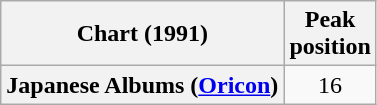<table class="wikitable plainrowheaders" style="text-align:center">
<tr>
<th scope="col">Chart (1991)</th>
<th scope="col">Peak<br> position</th>
</tr>
<tr>
<th scope="row">Japanese Albums (<a href='#'>Oricon</a>)</th>
<td>16</td>
</tr>
</table>
